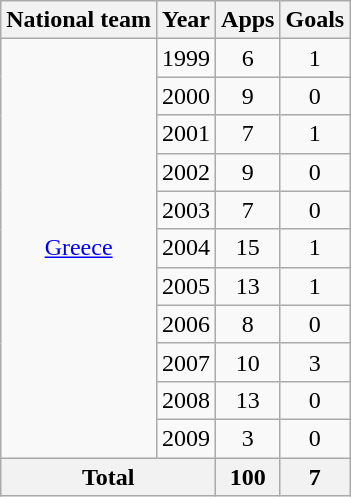<table class="wikitable" style="text-align:center">
<tr>
<th>National team</th>
<th>Year</th>
<th>Apps</th>
<th>Goals</th>
</tr>
<tr>
<td rowspan="11"><a href='#'>Greece</a></td>
<td>1999</td>
<td>6</td>
<td>1</td>
</tr>
<tr>
<td>2000</td>
<td>9</td>
<td>0</td>
</tr>
<tr>
<td>2001</td>
<td>7</td>
<td>1</td>
</tr>
<tr>
<td>2002</td>
<td>9</td>
<td>0</td>
</tr>
<tr>
<td>2003</td>
<td>7</td>
<td>0</td>
</tr>
<tr>
<td>2004</td>
<td>15</td>
<td>1</td>
</tr>
<tr>
<td>2005</td>
<td>13</td>
<td>1</td>
</tr>
<tr>
<td>2006</td>
<td>8</td>
<td>0</td>
</tr>
<tr>
<td>2007</td>
<td>10</td>
<td>3</td>
</tr>
<tr>
<td>2008</td>
<td>13</td>
<td>0</td>
</tr>
<tr>
<td>2009</td>
<td>3</td>
<td>0</td>
</tr>
<tr>
<th colspan="2">Total</th>
<th>100</th>
<th>7</th>
</tr>
</table>
